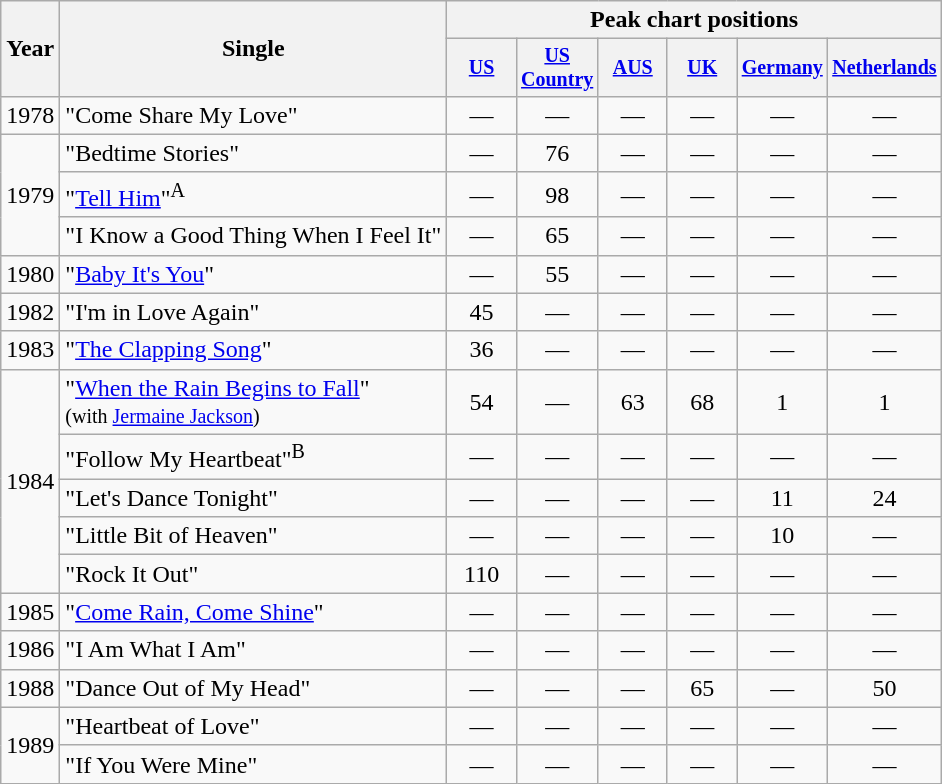<table class="wikitable" style="text-align:center;">
<tr>
<th rowspan="2">Year</th>
<th rowspan="2">Single</th>
<th colspan="6">Peak chart positions</th>
</tr>
<tr style="font-size:smaller;">
<th style="width:40px;"><a href='#'>US</a></th>
<th style="width:40px;"><a href='#'>US Country</a></th>
<th style="width:40px;"><a href='#'>AUS</a></th>
<th style="width:40px;"><a href='#'>UK</a></th>
<th style="width:40px;"><a href='#'>Germany</a></th>
<th style="width:40px;"><a href='#'>Netherlands</a></th>
</tr>
<tr>
<td>1978</td>
<td align=left>"Come Share My Love"</td>
<td>—</td>
<td>—</td>
<td>—</td>
<td>—</td>
<td>—</td>
<td>—</td>
</tr>
<tr>
<td rowspan=3>1979</td>
<td align=left>"Bedtime Stories"</td>
<td>—</td>
<td>76</td>
<td>—</td>
<td>—</td>
<td>—</td>
<td>—</td>
</tr>
<tr>
<td align=left>"<a href='#'>Tell Him</a>"<sup>A</sup></td>
<td>—</td>
<td>98</td>
<td>—</td>
<td>—</td>
<td>—</td>
<td>—</td>
</tr>
<tr>
<td align=left>"I Know a Good Thing When I Feel It"</td>
<td>—</td>
<td>65</td>
<td>—</td>
<td>—</td>
<td>—</td>
<td>—</td>
</tr>
<tr>
<td>1980</td>
<td align=left>"<a href='#'>Baby It's You</a>"</td>
<td>—</td>
<td>55</td>
<td>—</td>
<td>—</td>
<td>—</td>
<td>—</td>
</tr>
<tr>
<td>1982</td>
<td align=left>"I'm in Love Again"</td>
<td>45</td>
<td>—</td>
<td>—</td>
<td>—</td>
<td>—</td>
<td>—</td>
</tr>
<tr>
<td>1983</td>
<td align=left>"<a href='#'>The Clapping Song</a>"</td>
<td>36</td>
<td>—</td>
<td>—</td>
<td>—</td>
<td>—</td>
<td>—</td>
</tr>
<tr>
<td rowspan=5>1984</td>
<td align=left>"<a href='#'>When the Rain Begins to Fall</a>" <br> <small>(with <a href='#'>Jermaine Jackson</a>)</small></td>
<td>54</td>
<td>—</td>
<td>63</td>
<td>68</td>
<td>1</td>
<td>1</td>
</tr>
<tr>
<td align=left>"Follow My Heartbeat"<sup>B</sup></td>
<td>—</td>
<td>—</td>
<td>—</td>
<td>—</td>
<td>—</td>
<td>—</td>
</tr>
<tr>
<td align=left>"Let's Dance Tonight"</td>
<td>—</td>
<td>—</td>
<td>—</td>
<td>—</td>
<td>11</td>
<td>24</td>
</tr>
<tr>
<td align=left>"Little Bit of Heaven"</td>
<td>—</td>
<td>—</td>
<td>—</td>
<td>—</td>
<td>10</td>
<td>—</td>
</tr>
<tr>
<td align=left>"Rock It Out"</td>
<td>110</td>
<td>—</td>
<td>—</td>
<td>—</td>
<td>—</td>
<td>—</td>
</tr>
<tr>
<td>1985</td>
<td align=left>"<a href='#'>Come Rain, Come Shine</a>"</td>
<td>—</td>
<td>—</td>
<td>—</td>
<td>—</td>
<td>—</td>
<td>—</td>
</tr>
<tr>
<td>1986</td>
<td align=left>"I Am What I Am"</td>
<td>—</td>
<td>—</td>
<td>—</td>
<td>—</td>
<td>—</td>
<td>—</td>
</tr>
<tr>
<td>1988</td>
<td align=left>"Dance Out of My Head"</td>
<td>—</td>
<td>—</td>
<td>—</td>
<td>65</td>
<td>—</td>
<td>50</td>
</tr>
<tr>
<td rowspan=2>1989</td>
<td align=left>"Heartbeat of Love"</td>
<td>—</td>
<td>—</td>
<td>—</td>
<td>—</td>
<td>—</td>
<td>—</td>
</tr>
<tr>
<td align=left>"If You Were Mine"</td>
<td>—</td>
<td>—</td>
<td>—</td>
<td>—</td>
<td>—</td>
<td>—</td>
</tr>
</table>
